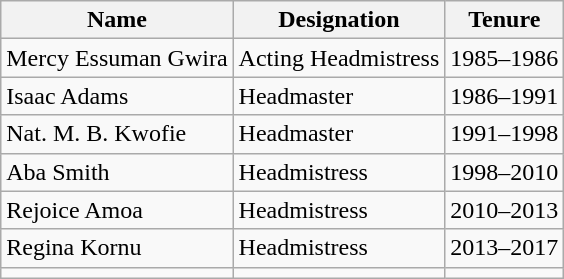<table class="wikitable">
<tr>
<th>Name</th>
<th>Designation</th>
<th>Tenure</th>
</tr>
<tr>
<td>Mercy Essuman Gwira</td>
<td>Acting Headmistress</td>
<td>1985–1986</td>
</tr>
<tr>
<td>Isaac Adams</td>
<td>Headmaster</td>
<td>1986–1991</td>
</tr>
<tr>
<td>Nat. M. B. Kwofie</td>
<td>Headmaster</td>
<td>1991–1998</td>
</tr>
<tr>
<td>Aba Smith</td>
<td>Headmistress</td>
<td>1998–2010</td>
</tr>
<tr>
<td>Rejoice Amoa</td>
<td>Headmistress</td>
<td>2010–2013</td>
</tr>
<tr>
<td>Regina Kornu</td>
<td>Headmistress</td>
<td>2013–2017</td>
</tr>
<tr>
<td></td>
<td></td>
<td></td>
</tr>
</table>
